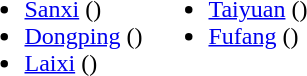<table>
<tr>
<td valign="top"><br><ul><li><a href='#'>Sanxi</a> ()</li><li><a href='#'>Dongping</a> ()</li><li><a href='#'>Laixi</a> ()</li></ul></td>
<td valign="top"><br><ul><li><a href='#'>Taiyuan</a> ()</li><li><a href='#'>Fufang</a> ()</li></ul></td>
</tr>
</table>
